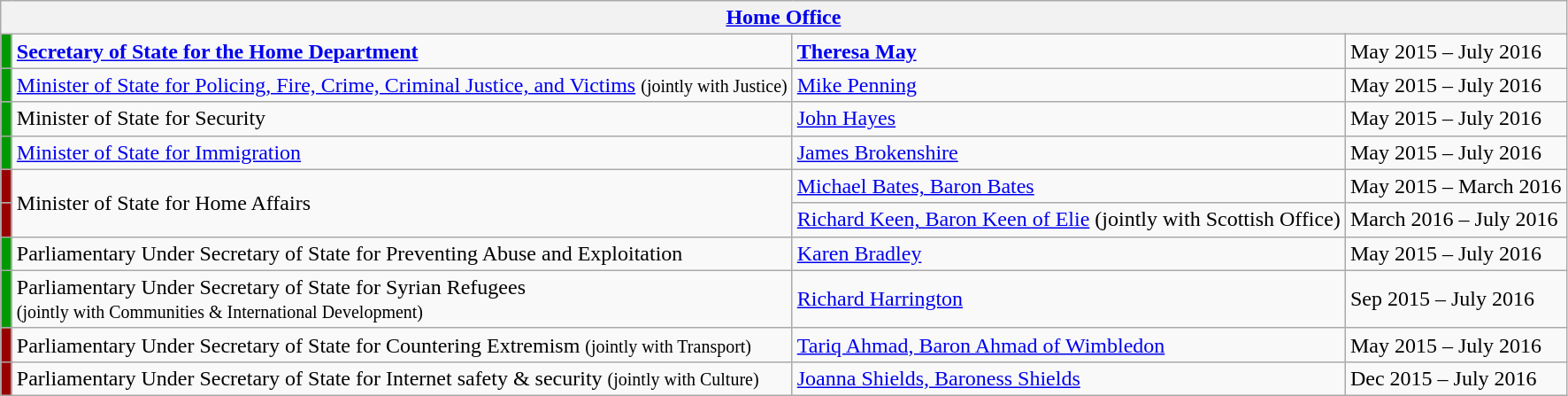<table class="wikitable">
<tr>
<th colspan=4><a href='#'>Home Office</a></th>
</tr>
<tr>
<td style="width:1px; background:#090;"></td>
<td><strong><a href='#'>Secretary of State for the Home Department</a></strong></td>
<td><strong><a href='#'>Theresa May</a></strong></td>
<td>May 2015 – July 2016</td>
</tr>
<tr>
<td style="width:1px; background:#090;"></td>
<td><a href='#'>Minister of State for Policing, Fire, Crime, Criminal Justice, and Victims</a> <small>(jointly with Justice)</small></td>
<td><a href='#'>Mike Penning</a></td>
<td>May 2015 – July 2016</td>
</tr>
<tr>
<td style="width:1px; background:#090;"></td>
<td>Minister of State for Security</td>
<td><a href='#'>John Hayes</a></td>
<td>May 2015 – July 2016</td>
</tr>
<tr>
<td style="width:1px; background:#090;"></td>
<td><a href='#'>Minister of State for Immigration</a></td>
<td><a href='#'>James Brokenshire</a></td>
<td>May 2015 – July 2016</td>
</tr>
<tr>
<td style="width:1px; background:#900;"></td>
<td rowspan="2">Minister of State for Home Affairs</td>
<td><a href='#'>Michael Bates, Baron Bates</a></td>
<td>May 2015 – March 2016</td>
</tr>
<tr>
<td style="width:1px; background:#900;"></td>
<td><a href='#'>Richard Keen, Baron Keen of Elie</a> (jointly with Scottish Office)</td>
<td>March 2016 – July 2016</td>
</tr>
<tr>
<td style="width:1px; background:#090;"></td>
<td>Parliamentary Under Secretary of State for Preventing Abuse and Exploitation</td>
<td><a href='#'>Karen Bradley</a></td>
<td>May 2015 – July 2016</td>
</tr>
<tr>
<td style="width:1px; background:#090;"></td>
<td>Parliamentary Under Secretary of State for Syrian Refugees<br><small>(jointly with Communities & International Development)</small></td>
<td><a href='#'>Richard Harrington</a></td>
<td>Sep 2015 – July 2016</td>
</tr>
<tr>
<td style="width:1px; background:#900;"></td>
<td>Parliamentary Under Secretary of State for Countering Extremism <small>(jointly with Transport)</small></td>
<td><a href='#'>Tariq Ahmad, Baron Ahmad of Wimbledon</a></td>
<td>May 2015 – July 2016</td>
</tr>
<tr>
<td style="width:1px; background:#900;"></td>
<td>Parliamentary Under Secretary of State for Internet safety & security <small>(jointly with Culture)</small></td>
<td><a href='#'>Joanna Shields, Baroness Shields</a></td>
<td>Dec 2015 – July 2016</td>
</tr>
</table>
